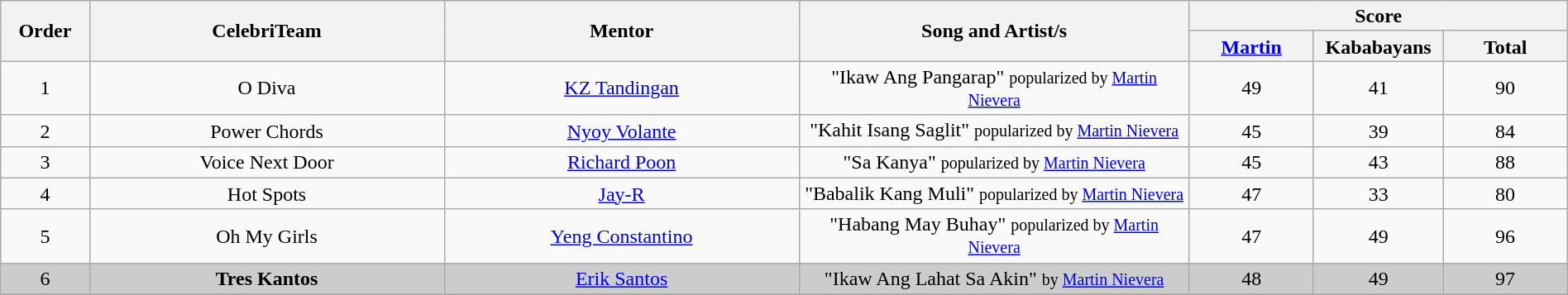<table class="wikitable" style="text-align:center; line-height:17px; width:100%;">
<tr>
<th scope="col" rowspan="2" width="05%">Order</th>
<th scope="col" rowspan="2" width="20%">CelebriTeam</th>
<th scope="col" rowspan="2" width="20%">Mentor</th>
<th scope="col" rowspan="2" width="22%">Song and Artist/s</th>
<th scope="col" colspan="3" width="28%">Score</th>
</tr>
<tr>
<th width="07%"><a href='#'>Martin</a></th>
<th width="07%">Kababayans</th>
<th width="07%">Total</th>
</tr>
<tr style="background:;">
<td>1</td>
<td>O Diva</td>
<td><a href='#'>KZ Tandingan</a></td>
<td>"Ikaw Ang Pangarap" <small>popularized by <a href='#'>Martin Nievera</a></small></td>
<td>49</td>
<td>41</td>
<td>90</td>
</tr>
<tr>
<td>2</td>
<td>Power Chords</td>
<td><a href='#'>Nyoy Volante</a></td>
<td>"Kahit Isang Saglit" <small>popularized by <a href='#'>Martin Nievera</a></small></td>
<td>45</td>
<td>39</td>
<td>84</td>
</tr>
<tr>
<td>3</td>
<td>Voice Next Door</td>
<td><a href='#'>Richard Poon</a></td>
<td>"Sa Kanya" <small>popularized by <a href='#'>Martin Nievera</a></small></td>
<td>45</td>
<td>43</td>
<td>88</td>
</tr>
<tr>
<td>4</td>
<td>Hot Spots</td>
<td><a href='#'>Jay-R</a></td>
<td>"Babalik Kang Muli" <small>popularized by <a href='#'>Martin Nievera</a></small></td>
<td>47</td>
<td>33</td>
<td>80</td>
</tr>
<tr>
<td>5</td>
<td>Oh My Girls</td>
<td><a href='#'>Yeng Constantino</a></td>
<td>"Habang May Buhay" <small>popularized by <a href='#'>Martin Nievera</a></small></td>
<td>47</td>
<td>49</td>
<td>96</td>
</tr>
<tr style="background:#CCCCCC;">
<td>6</td>
<td><strong>Tres Kantos</strong></td>
<td><a href='#'>Erik Santos</a></td>
<td>"Ikaw Ang Lahat Sa Akin" <small>by <a href='#'>Martin Nievera</a></small></td>
<td>48</td>
<td>49</td>
<td>97</td>
</tr>
<tr>
</tr>
</table>
